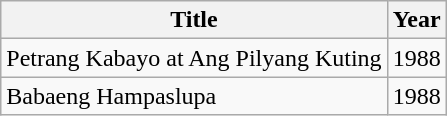<table class="wikitable">
<tr>
<th>Title</th>
<th>Year</th>
</tr>
<tr>
<td>Petrang Kabayo at Ang Pilyang Kuting</td>
<td>1988</td>
</tr>
<tr>
<td>Babaeng Hampaslupa</td>
<td>1988</td>
</tr>
</table>
